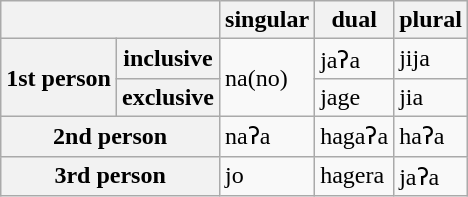<table class="wikitable">
<tr>
<th colspan="2"></th>
<th>singular</th>
<th>dual</th>
<th>plural</th>
</tr>
<tr>
<th rowspan="2">1st person</th>
<th>inclusive</th>
<td rowspan="2">na(no)</td>
<td>jaʔa</td>
<td>jija</td>
</tr>
<tr>
<th>exclusive</th>
<td>jage</td>
<td>jia</td>
</tr>
<tr>
<th colspan="2">2nd person</th>
<td>naʔa</td>
<td>hagaʔa</td>
<td>haʔa</td>
</tr>
<tr>
<th colspan="2">3rd person</th>
<td>jo</td>
<td>hagera</td>
<td>jaʔa</td>
</tr>
</table>
